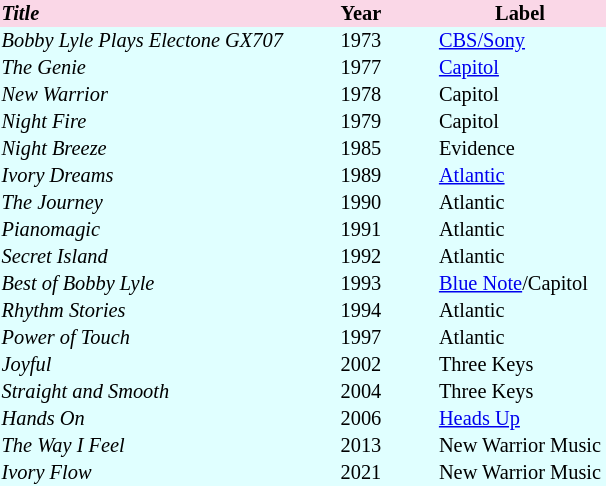<table border=0 cellspacing=0 style="background:#E0FFFF; font-size:85%;">
<tr bgcolor="#FAD7E7">
<th align=left><em>Title</em></th>
<th width=100>Year</th>
<th>Label</th>
<th></th>
</tr>
<tr align=center>
<td align=left><em>Bobby Lyle Plays Electone GX707 </em></td>
<td>1973</td>
<td align=left><a href='#'>CBS/Sony</a></td>
<td></td>
</tr>
<tr align=center>
<td align=left><em>The Genie</em></td>
<td>1977</td>
<td align=left><a href='#'>Capitol</a></td>
<td></td>
</tr>
<tr align=center>
<td align=left><em>New Warrior</em></td>
<td>1978</td>
<td align=left>Capitol</td>
<td></td>
</tr>
<tr align=center>
<td align=left><em>Night Fire</em></td>
<td>1979</td>
<td align=left>Capitol</td>
<td></td>
</tr>
<tr align=center>
<td align=left><em>Night Breeze</em></td>
<td>1985</td>
<td align=left>Evidence</td>
<td></td>
</tr>
<tr align=center>
<td align=left><em>Ivory Dreams</em></td>
<td>1989</td>
<td align=left><a href='#'>Atlantic</a></td>
<td></td>
</tr>
<tr align=center>
<td align=left><em>The Journey</em></td>
<td>1990</td>
<td align=left>Atlantic</td>
<td></td>
</tr>
<tr align=center>
<td align=left><em>Pianomagic</em></td>
<td>1991</td>
<td align=left>Atlantic</td>
<td></td>
</tr>
<tr align=center>
<td align=left><em>Secret Island</em></td>
<td>1992</td>
<td align=left>Atlantic</td>
<td></td>
</tr>
<tr align=center>
<td align=left><em>Best of Bobby Lyle</em></td>
<td>1993</td>
<td align=left><a href='#'>Blue Note</a>/Capitol</td>
<td></td>
</tr>
<tr align=center>
<td align=left><em>Rhythm Stories</em></td>
<td>1994</td>
<td align=left>Atlantic</td>
<td></td>
</tr>
<tr align=center>
<td align=left><em>Power of Touch</em></td>
<td>1997</td>
<td align=left>Atlantic</td>
<td></td>
</tr>
<tr align=center>
<td align=left><em>Joyful</em></td>
<td>2002</td>
<td align=left>Three Keys</td>
<td></td>
</tr>
<tr align=center>
<td align=left><em>Straight and Smooth</em></td>
<td>2004</td>
<td align=left>Three Keys</td>
<td></td>
</tr>
<tr align=center>
<td align=left><em>Hands On</em></td>
<td>2006</td>
<td align=left><a href='#'>Heads Up</a></td>
<td></td>
</tr>
<tr align=center>
<td align=left><em>The Way I Feel</em></td>
<td>2013</td>
<td align=left>New Warrior Music</td>
<td></td>
</tr>
<tr align=center>
<td align=left><em>Ivory Flow</em></td>
<td>2021</td>
<td align=left>New Warrior Music</td>
<td></td>
</tr>
</table>
